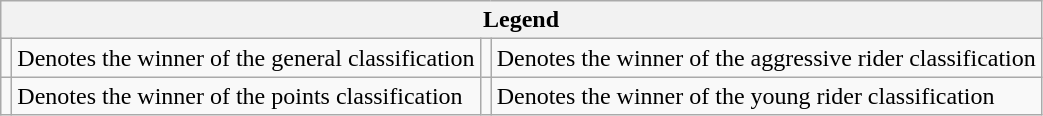<table class="wikitable">
<tr>
<th colspan="4">Legend</th>
</tr>
<tr>
<td></td>
<td>Denotes the winner of the general classification</td>
<td></td>
<td>Denotes the winner of the aggressive rider classification</td>
</tr>
<tr>
<td></td>
<td>Denotes the winner of the points classification</td>
<td></td>
<td>Denotes the winner of the young rider classification</td>
</tr>
</table>
